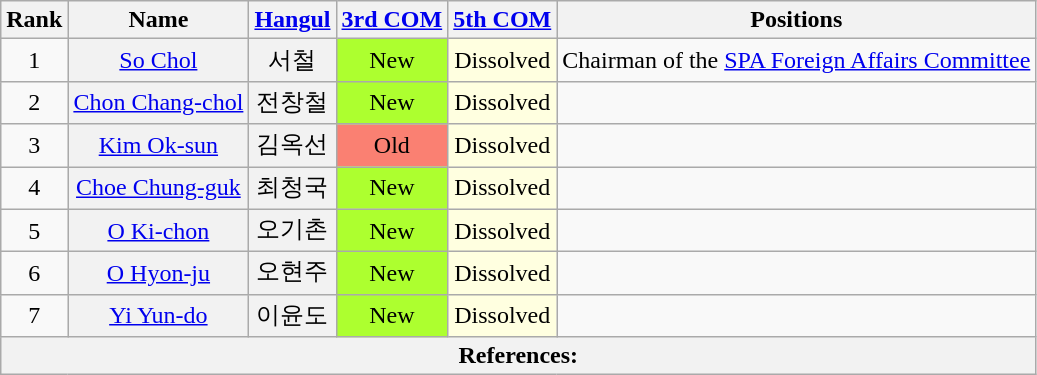<table class="wikitable sortable">
<tr>
<th>Rank</th>
<th>Name</th>
<th class="unsortable"><a href='#'>Hangul</a></th>
<th><a href='#'>3rd COM</a></th>
<th><a href='#'>5th COM</a></th>
<th>Positions</th>
</tr>
<tr>
<td align="center">1</td>
<th align="center" scope="row" style="font-weight:normal;"><a href='#'>So Chol</a></th>
<th align="center" scope="row" style="font-weight:normal;">서철</th>
<td align="center" style="background: GreenYellow">New</td>
<td data-sort-value="1" align="center" style="background: LightYellow">Dissolved</td>
<td>Chairman of the <a href='#'>SPA Foreign Affairs Committee</a></td>
</tr>
<tr>
<td align="center">2</td>
<th align="center" scope="row" style="font-weight:normal;"><a href='#'>Chon Chang-chol</a></th>
<th align="center" scope="row" style="font-weight:normal;">전창철</th>
<td align="center" style="background: GreenYellow">New</td>
<td data-sort-value="1" align="center" style="background: LightYellow">Dissolved</td>
<td></td>
</tr>
<tr>
<td align="center">3</td>
<th align="center" scope="row" style="font-weight:normal;"><a href='#'>Kim Ok-sun</a></th>
<th align="center" scope="row" style="font-weight:normal;">김옥선</th>
<td style="background: Salmon" align="center">Old</td>
<td data-sort-value="1" align="center" style="background: LightYellow">Dissolved</td>
<td></td>
</tr>
<tr>
<td align="center">4</td>
<th align="center" scope="row" style="font-weight:normal;"><a href='#'>Choe Chung-guk</a></th>
<th align="center" scope="row" style="font-weight:normal;">최청국</th>
<td align="center" style="background: GreenYellow">New</td>
<td data-sort-value="1" align="center" style="background: LightYellow">Dissolved</td>
<td></td>
</tr>
<tr>
<td align="center">5</td>
<th align="center" scope="row" style="font-weight:normal;"><a href='#'>O Ki-chon</a></th>
<th align="center" scope="row" style="font-weight:normal;">오기촌</th>
<td align="center" style="background: GreenYellow">New</td>
<td data-sort-value="1" align="center" style="background: LightYellow">Dissolved</td>
<td></td>
</tr>
<tr>
<td align="center">6</td>
<th align="center" scope="row" style="font-weight:normal;"><a href='#'>O Hyon-ju</a></th>
<th align="center" scope="row" style="font-weight:normal;">오현주</th>
<td align="center" style="background: GreenYellow">New</td>
<td data-sort-value="1" align="center" style="background: LightYellow">Dissolved</td>
<td></td>
</tr>
<tr>
<td align="center">7</td>
<th align="center" scope="row" style="font-weight:normal;"><a href='#'>Yi Yun-do</a></th>
<th align="center" scope="row" style="font-weight:normal;">이윤도</th>
<td align="center" style="background: GreenYellow">New</td>
<td data-sort-value="1" align="center" style="background: LightYellow">Dissolved</td>
<td></td>
</tr>
<tr>
<th colspan="6" unsortable><strong>References:</strong><br></th>
</tr>
</table>
